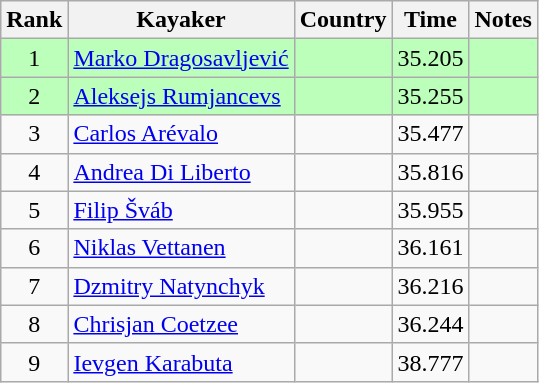<table class="wikitable" style="text-align:center">
<tr>
<th>Rank</th>
<th>Kayaker</th>
<th>Country</th>
<th>Time</th>
<th>Notes</th>
</tr>
<tr bgcolor=bbffbb>
<td>1</td>
<td align="left"><a href='#'>Marko Dragosavljević</a></td>
<td align="left"></td>
<td>35.205</td>
<td></td>
</tr>
<tr bgcolor=bbffbb>
<td>2</td>
<td align="left"><a href='#'>Aleksejs Rumjancevs</a></td>
<td align="left"></td>
<td>35.255</td>
<td></td>
</tr>
<tr>
<td>3</td>
<td align="left"><a href='#'>Carlos Arévalo</a></td>
<td align="left"></td>
<td>35.477</td>
<td></td>
</tr>
<tr>
<td>4</td>
<td align="left"><a href='#'>Andrea Di Liberto</a></td>
<td align="left"></td>
<td>35.816</td>
<td></td>
</tr>
<tr>
<td>5</td>
<td align="left"><a href='#'>Filip Šváb</a></td>
<td align="left"></td>
<td>35.955</td>
<td></td>
</tr>
<tr>
<td>6</td>
<td align="left"><a href='#'>Niklas Vettanen</a></td>
<td align="left"></td>
<td>36.161</td>
<td></td>
</tr>
<tr>
<td>7</td>
<td align="left"><a href='#'>Dzmitry Natynchyk</a></td>
<td align="left"></td>
<td>36.216</td>
<td></td>
</tr>
<tr>
<td>8</td>
<td align="left"><a href='#'>Chrisjan Coetzee</a></td>
<td align="left"></td>
<td>36.244</td>
<td></td>
</tr>
<tr>
<td>9</td>
<td align="left"><a href='#'>Ievgen Karabuta</a></td>
<td align="left"></td>
<td>38.777</td>
<td></td>
</tr>
</table>
